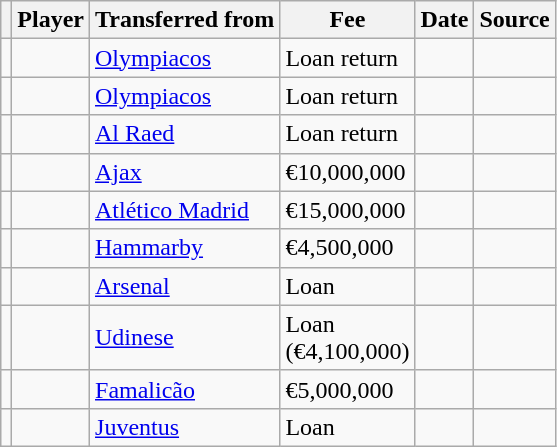<table class="wikitable plainrowheaders sortable">
<tr>
<th></th>
<th scope="col">Player</th>
<th>Transferred from</th>
<th style="width: 80px;">Fee</th>
<th scope="col">Date</th>
<th scope="col">Source</th>
</tr>
<tr>
<td align="center"></td>
<td></td>
<td> <a href='#'>Olympiacos</a></td>
<td>Loan return</td>
<td></td>
<td></td>
</tr>
<tr>
<td align="center"></td>
<td></td>
<td> <a href='#'>Olympiacos</a></td>
<td>Loan return</td>
<td></td>
<td></td>
</tr>
<tr>
<td align="center"></td>
<td></td>
<td> <a href='#'>Al Raed</a></td>
<td>Loan return</td>
<td></td>
<td></td>
</tr>
<tr>
<td align="center"></td>
<td></td>
<td> <a href='#'>Ajax</a></td>
<td>€10,000,000</td>
<td></td>
<td></td>
</tr>
<tr>
<td align="center"></td>
<td></td>
<td> <a href='#'>Atlético Madrid</a></td>
<td>€15,000,000</td>
<td></td>
<td></td>
</tr>
<tr>
<td align="center"></td>
<td></td>
<td> <a href='#'>Hammarby</a></td>
<td>€4,500,000</td>
<td></td>
<td></td>
</tr>
<tr>
<td align="center"></td>
<td></td>
<td> <a href='#'>Arsenal</a></td>
<td>Loan</td>
<td></td>
<td></td>
</tr>
<tr>
<td align="center"></td>
<td></td>
<td> <a href='#'>Udinese</a></td>
<td>Loan (€4,100,000)</td>
<td></td>
<td></td>
</tr>
<tr>
<td align="center"></td>
<td></td>
<td> <a href='#'>Famalicão</a></td>
<td>€5,000,000</td>
<td></td>
<td></td>
</tr>
<tr>
<td align="center"></td>
<td></td>
<td> <a href='#'>Juventus</a></td>
<td>Loan</td>
<td></td>
<td></td>
</tr>
</table>
